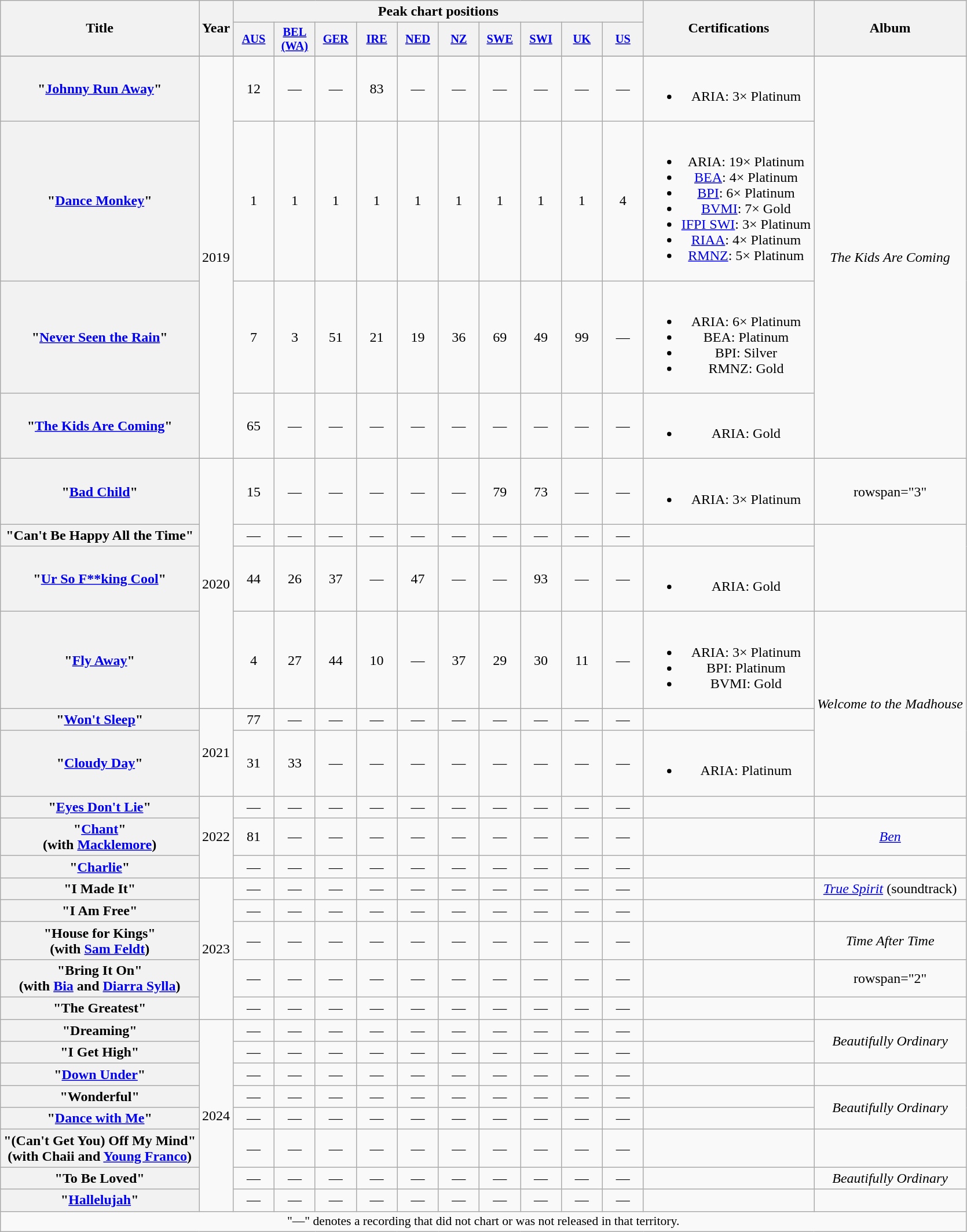<table class="wikitable plainrowheaders" style="text-align:center">
<tr>
<th scope="col" rowspan="2">Title</th>
<th scope="col" rowspan="2">Year</th>
<th scope="col" colspan="10">Peak chart positions</th>
<th scope="col" rowspan="2">Certifications</th>
<th scope="col" rowspan="2">Album</th>
</tr>
<tr>
<th scope="col" style="width:3em;font-size:85%;"><a href='#'>AUS</a><br></th>
<th scope="col" style="width:3em;font-size:85%;"><a href='#'>BEL<br>(WA)</a><br></th>
<th scope="col" style="width:3em;font-size:85%;"><a href='#'>GER</a><br></th>
<th scope="col" style="width:3em;font-size:85%;"><a href='#'>IRE</a><br></th>
<th scope="col" style="width:3em;font-size:85%;"><a href='#'>NED</a><br></th>
<th scope="col" style="width:3em;font-size:85%;"><a href='#'>NZ</a><br></th>
<th scope="col" style="width:3em;font-size:85%;"><a href='#'>SWE</a><br></th>
<th scope="col" style="width:3em;font-size:85%;"><a href='#'>SWI</a><br></th>
<th scope="col" style="width:3em;font-size:85%;"><a href='#'>UK</a><br></th>
<th scope="col" style="width:3em;font-size:85%;"><a href='#'>US</a><br></th>
</tr>
<tr>
</tr>
<tr>
<th scope="row">"<a href='#'>Johnny Run Away</a>"</th>
<td rowspan="4">2019</td>
<td>12</td>
<td>—</td>
<td>—</td>
<td>83</td>
<td>—</td>
<td>—</td>
<td>—</td>
<td>—</td>
<td>—</td>
<td>—</td>
<td><br><ul><li>ARIA: 3× Platinum</li></ul></td>
<td rowspan="4"><em>The Kids Are Coming</em></td>
</tr>
<tr>
<th scope="row">"<a href='#'>Dance Monkey</a>"</th>
<td>1</td>
<td>1</td>
<td>1</td>
<td>1</td>
<td>1</td>
<td>1</td>
<td>1</td>
<td>1</td>
<td>1</td>
<td>4</td>
<td><br><ul><li>ARIA: 19× Platinum</li><li><a href='#'>BEA</a>: 4× Platinum</li><li><a href='#'>BPI</a>: 6× Platinum</li><li><a href='#'>BVMI</a>: 7× Gold</li><li><a href='#'>IFPI SWI</a>: 3× Platinum</li><li><a href='#'>RIAA</a>: 4× Platinum</li><li><a href='#'>RMNZ</a>: 5× Platinum</li></ul></td>
</tr>
<tr>
<th scope="row">"<a href='#'>Never Seen the Rain</a>"</th>
<td>7</td>
<td>3</td>
<td>51</td>
<td>21</td>
<td>19</td>
<td>36</td>
<td>69</td>
<td>49</td>
<td>99</td>
<td>—</td>
<td><br><ul><li>ARIA: 6× Platinum</li><li>BEA: Platinum</li><li>BPI: Silver</li><li>RMNZ: Gold</li></ul></td>
</tr>
<tr>
<th scope="row">"<a href='#'>The Kids Are Coming</a>"</th>
<td>65</td>
<td>—</td>
<td>—</td>
<td>—</td>
<td>—</td>
<td>—</td>
<td>—</td>
<td>—</td>
<td>—</td>
<td>—</td>
<td><br><ul><li>ARIA: Gold</li></ul></td>
</tr>
<tr>
<th scope="row">"<a href='#'>Bad Child</a>"</th>
<td rowspan="4">2020</td>
<td>15</td>
<td>—</td>
<td>—</td>
<td>—</td>
<td>—</td>
<td>—</td>
<td>79</td>
<td>73</td>
<td>—</td>
<td>—</td>
<td><br><ul><li>ARIA: 3× Platinum</li></ul></td>
<td>rowspan="3" </td>
</tr>
<tr>
<th scope="row">"Can't Be Happy All the Time"</th>
<td>—</td>
<td>—</td>
<td>—</td>
<td>—</td>
<td>—</td>
<td>—</td>
<td>—</td>
<td>—</td>
<td>—</td>
<td>—</td>
<td></td>
</tr>
<tr>
<th scope="row">"<a href='#'>Ur So F**king Cool</a>"</th>
<td>44</td>
<td>26</td>
<td>37</td>
<td>—</td>
<td>47</td>
<td>—</td>
<td>—</td>
<td>93</td>
<td>—</td>
<td>—</td>
<td><br><ul><li>ARIA: Gold</li></ul></td>
</tr>
<tr>
<th scope="row">"<a href='#'>Fly Away</a>"</th>
<td>4</td>
<td>27</td>
<td>44</td>
<td>10</td>
<td>—</td>
<td>37</td>
<td>29</td>
<td>30</td>
<td>11</td>
<td>—</td>
<td><br><ul><li>ARIA: 3× Platinum</li><li>BPI: Platinum</li><li>BVMI: Gold</li></ul></td>
<td rowspan="3"><em>Welcome to the Madhouse</em></td>
</tr>
<tr>
<th scope="row">"<a href='#'>Won't Sleep</a>"</th>
<td rowspan="2">2021</td>
<td>77</td>
<td>—</td>
<td>—</td>
<td>—</td>
<td>—</td>
<td>—</td>
<td>—</td>
<td>—</td>
<td>—</td>
<td>—</td>
<td></td>
</tr>
<tr>
<th scope="row">"<a href='#'>Cloudy Day</a>"</th>
<td>31</td>
<td>33</td>
<td>—</td>
<td>—</td>
<td>—</td>
<td>—</td>
<td>—</td>
<td>—</td>
<td>—</td>
<td>—</td>
<td><br><ul><li>ARIA: Platinum</li></ul></td>
</tr>
<tr>
<th scope="row">"<a href='#'>Eyes Don't Lie</a>"</th>
<td rowspan="3">2022</td>
<td>—</td>
<td>—</td>
<td>—</td>
<td>—</td>
<td>—</td>
<td>—</td>
<td>—</td>
<td>—</td>
<td>—</td>
<td>—</td>
<td></td>
<td></td>
</tr>
<tr>
<th scope="row">"<a href='#'>Chant</a>"<br><span>(with <a href='#'>Macklemore</a>)</span></th>
<td>81</td>
<td>—</td>
<td>—</td>
<td>—</td>
<td>—</td>
<td>—</td>
<td>—</td>
<td>—</td>
<td>—</td>
<td>—</td>
<td></td>
<td><em><a href='#'>Ben</a></em></td>
</tr>
<tr>
<th scope="row">"<a href='#'>Charlie</a>"</th>
<td>—</td>
<td>—</td>
<td>—</td>
<td>—</td>
<td>—</td>
<td>—</td>
<td>—</td>
<td>—</td>
<td>—</td>
<td>—</td>
<td></td>
<td></td>
</tr>
<tr>
<th scope="row">"I Made It"</th>
<td rowspan="5">2023</td>
<td>—</td>
<td>—</td>
<td>—</td>
<td>—</td>
<td>—</td>
<td>—</td>
<td>—</td>
<td>—</td>
<td>—</td>
<td>—</td>
<td></td>
<td><em><a href='#'>True Spirit</a></em> (soundtrack)</td>
</tr>
<tr>
<th scope="row">"I Am Free"</th>
<td>—</td>
<td>—</td>
<td>—</td>
<td>—</td>
<td>—</td>
<td>—</td>
<td>—</td>
<td>—</td>
<td>—</td>
<td>—</td>
<td></td>
<td></td>
</tr>
<tr>
<th scope="row">"House for Kings"<br><span>(with <a href='#'>Sam Feldt</a>)</span></th>
<td>—</td>
<td>—</td>
<td>—</td>
<td>—</td>
<td>—</td>
<td>—</td>
<td>—</td>
<td>—</td>
<td>—</td>
<td>—</td>
<td></td>
<td><em>Time After Time</em></td>
</tr>
<tr>
<th scope="row">"Bring It On"<br><span>(with <a href='#'>Bia</a> and <a href='#'>Diarra Sylla</a>)</span></th>
<td>—</td>
<td>—</td>
<td>—</td>
<td>—</td>
<td>—</td>
<td>—</td>
<td>—</td>
<td>—</td>
<td>—</td>
<td>—</td>
<td></td>
<td>rowspan="2" </td>
</tr>
<tr>
<th scope="row">"The Greatest"</th>
<td>—</td>
<td>—</td>
<td>—</td>
<td>—</td>
<td>—</td>
<td>—</td>
<td>—</td>
<td>—</td>
<td>—</td>
<td>—</td>
<td></td>
</tr>
<tr>
<th scope="row">"Dreaming"</th>
<td rowspan="8">2024</td>
<td>—</td>
<td>—</td>
<td>—</td>
<td>—</td>
<td>—</td>
<td>—</td>
<td>—</td>
<td>—</td>
<td>—</td>
<td>—</td>
<td></td>
<td rowspan="2"><em>Beautifully Ordinary</em></td>
</tr>
<tr>
<th scope="row">"I Get High"</th>
<td>—</td>
<td>—</td>
<td>—</td>
<td>—</td>
<td>—</td>
<td>—</td>
<td>—</td>
<td>—</td>
<td>—</td>
<td>—</td>
<td></td>
</tr>
<tr>
<th scope="row">"<a href='#'>Down Under</a>"</th>
<td>—</td>
<td>—</td>
<td>—</td>
<td>—</td>
<td>—</td>
<td>—</td>
<td>—</td>
<td>—</td>
<td>—</td>
<td>—</td>
<td></td>
<td></td>
</tr>
<tr>
<th scope="row">"Wonderful"</th>
<td>—</td>
<td>—</td>
<td>—</td>
<td>—</td>
<td>—</td>
<td>—</td>
<td>—</td>
<td>—</td>
<td>—</td>
<td>—</td>
<td></td>
<td rowspan="2"><em>Beautifully Ordinary</em></td>
</tr>
<tr>
<th scope="row">"<a href='#'>Dance with Me</a>"</th>
<td>—</td>
<td>—</td>
<td>—</td>
<td>—</td>
<td>—</td>
<td>—</td>
<td>—</td>
<td>—</td>
<td>—</td>
<td>—</td>
<td></td>
</tr>
<tr>
<th scope="row">"(Can't Get You) Off My Mind"<br><span>(with Chaii and <a href='#'>Young Franco</a>)</span></th>
<td>—</td>
<td>—</td>
<td>—</td>
<td>—</td>
<td>—</td>
<td>—</td>
<td>—</td>
<td>—</td>
<td>—</td>
<td>—</td>
<td></td>
<td></td>
</tr>
<tr>
<th scope="row">"To Be Loved"</th>
<td>—</td>
<td>—</td>
<td>—</td>
<td>—</td>
<td>—</td>
<td>—</td>
<td>—</td>
<td>—</td>
<td>—</td>
<td>—</td>
<td></td>
<td><em>Beautifully Ordinary</em></td>
</tr>
<tr>
<th scope="row">"<a href='#'>Hallelujah</a>"</th>
<td>—</td>
<td>—</td>
<td>—</td>
<td>—</td>
<td>—</td>
<td>—</td>
<td>—</td>
<td>—</td>
<td>—</td>
<td>—</td>
<td></td>
<td></td>
</tr>
<tr>
<td colspan="15" style="font-size:90%">"—" denotes a recording that did not chart or was not released in that territory.</td>
</tr>
</table>
